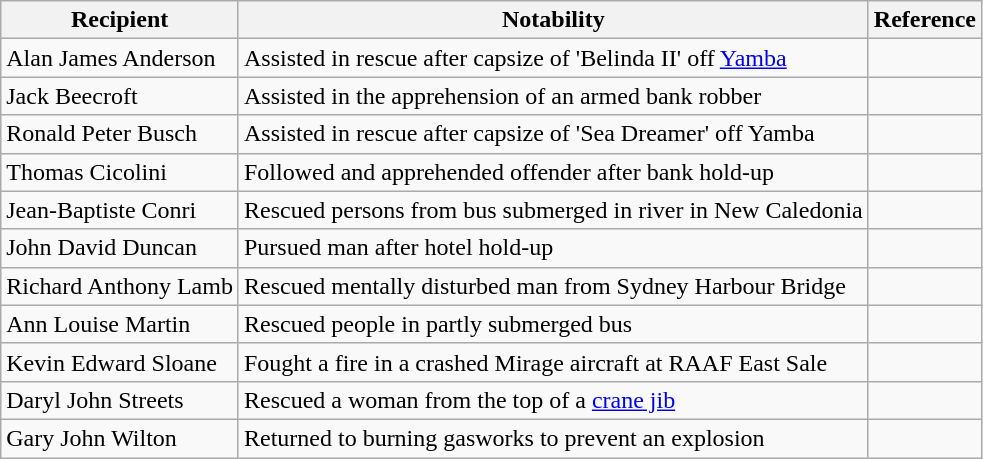<table class="wikitable">
<tr>
<th>Recipient</th>
<th>Notability</th>
<th>Reference</th>
</tr>
<tr>
<td>Alan James Anderson</td>
<td>Assisted in rescue after capsize of 'Belinda II' off <a href='#'>Yamba</a></td>
<td></td>
</tr>
<tr>
<td>Jack Beecroft</td>
<td>Assisted in the apprehension of an armed bank robber</td>
<td></td>
</tr>
<tr>
<td>Ronald Peter Busch</td>
<td>Assisted in rescue after capsize of 'Sea Dreamer' off Yamba</td>
<td></td>
</tr>
<tr>
<td>Thomas Cicolini</td>
<td>Followed and apprehended offender after bank hold-up</td>
<td></td>
</tr>
<tr>
<td>Jean-Baptiste Conri</td>
<td>Rescued persons from bus submerged in river in New Caledonia</td>
<td></td>
</tr>
<tr>
<td>John David Duncan</td>
<td>Pursued man after hotel hold-up</td>
<td></td>
</tr>
<tr>
<td>Richard Anthony Lamb</td>
<td>Rescued mentally disturbed man from Sydney Harbour Bridge</td>
<td></td>
</tr>
<tr>
<td>Ann Louise Martin</td>
<td>Rescued people in partly submerged bus</td>
<td></td>
</tr>
<tr>
<td>Kevin Edward Sloane</td>
<td>Fought a fire in a crashed Mirage aircraft at RAAF East Sale</td>
<td></td>
</tr>
<tr>
<td>Daryl John Streets</td>
<td>Rescued a woman from the top of a <a href='#'>crane jib</a></td>
<td></td>
</tr>
<tr>
<td>Gary John Wilton</td>
<td>Returned to burning gasworks to prevent an explosion</td>
<td></td>
</tr>
</table>
